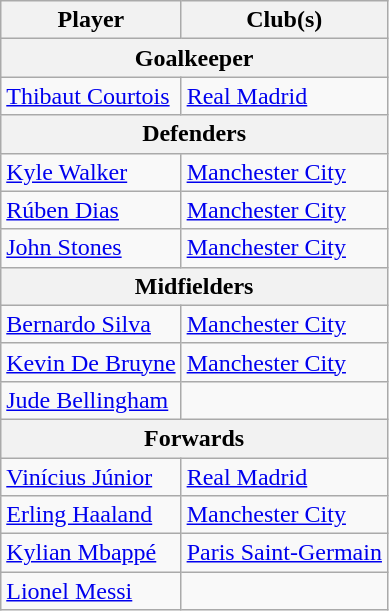<table class="wikitable">
<tr>
<th>Player</th>
<th>Club(s)</th>
</tr>
<tr>
<th colspan="2">Goalkeeper</th>
</tr>
<tr>
<td> <a href='#'>Thibaut Courtois</a></td>
<td> <a href='#'>Real Madrid</a></td>
</tr>
<tr>
<th colspan="2">Defenders</th>
</tr>
<tr>
<td> <a href='#'>Kyle Walker</a></td>
<td> <a href='#'>Manchester City</a></td>
</tr>
<tr>
<td> <a href='#'>Rúben Dias</a></td>
<td> <a href='#'>Manchester City</a></td>
</tr>
<tr>
<td> <a href='#'>John Stones</a></td>
<td>  <a href='#'>Manchester City</a></td>
</tr>
<tr>
<th colspan="2">Midfielders</th>
</tr>
<tr>
<td> <a href='#'>Bernardo Silva</a></td>
<td> <a href='#'>Manchester City</a></td>
</tr>
<tr>
<td> <a href='#'>Kevin De Bruyne</a></td>
<td> <a href='#'>Manchester City</a></td>
</tr>
<tr>
<td> <a href='#'>Jude Bellingham</a></td>
<td></td>
</tr>
<tr>
<th colspan="2">Forwards</th>
</tr>
<tr>
<td> <a href='#'>Vinícius Júnior</a></td>
<td> <a href='#'>Real Madrid</a></td>
</tr>
<tr>
<td> <a href='#'>Erling Haaland</a></td>
<td> <a href='#'>Manchester City</a></td>
</tr>
<tr>
<td> <a href='#'>Kylian Mbappé</a></td>
<td> <a href='#'>Paris Saint-Germain</a></td>
</tr>
<tr>
<td> <a href='#'>Lionel Messi</a></td>
<td></td>
</tr>
</table>
